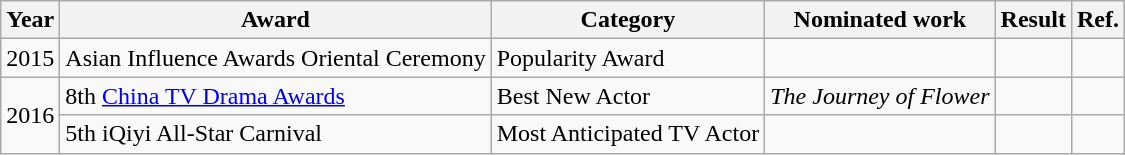<table class="wikitable">
<tr>
<th>Year</th>
<th>Award</th>
<th>Category</th>
<th>Nominated work</th>
<th>Result</th>
<th>Ref.</th>
</tr>
<tr>
<td>2015</td>
<td>Asian Influence Awards Oriental Ceremony</td>
<td>Popularity Award</td>
<td></td>
<td></td>
<td></td>
</tr>
<tr>
<td rowspan=2>2016</td>
<td>8th <a href='#'>China TV Drama Awards</a></td>
<td>Best New Actor</td>
<td><em>The Journey of Flower</em></td>
<td></td>
<td></td>
</tr>
<tr>
<td>5th iQiyi All-Star Carnival</td>
<td>Most Anticipated TV Actor</td>
<td></td>
<td></td>
<td></td>
</tr>
</table>
